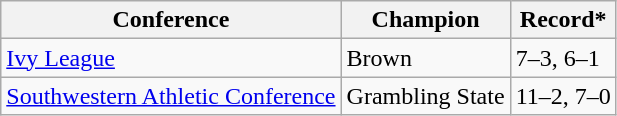<table class="wikitable">
<tr>
<th>Conference</th>
<th>Champion</th>
<th>Record*</th>
</tr>
<tr>
<td><a href='#'>Ivy League</a></td>
<td>Brown</td>
<td>7–3, 6–1</td>
</tr>
<tr>
<td><a href='#'>Southwestern Athletic Conference</a></td>
<td>Grambling State</td>
<td>11–2, 7–0</td>
</tr>
</table>
